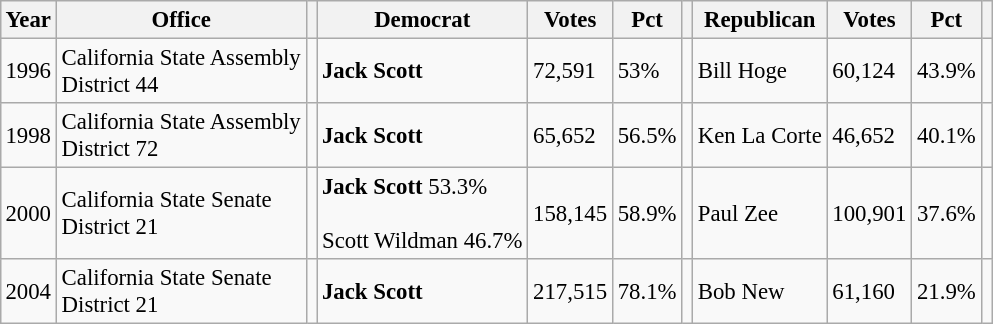<table class="wikitable" style="margin:0.5em ; font-size:95%">
<tr>
<th>Year</th>
<th>Office</th>
<th></th>
<th>Democrat</th>
<th>Votes</th>
<th>Pct</th>
<th></th>
<th>Republican</th>
<th>Votes</th>
<th>Pct</th>
<th></th>
</tr>
<tr>
<td>1996</td>
<td>California State Assembly<br> District 44</td>
<td></td>
<td><strong>Jack Scott</strong></td>
<td>72,591</td>
<td>53%</td>
<td></td>
<td>Bill Hoge</td>
<td>60,124</td>
<td>43.9%</td>
<td></td>
</tr>
<tr>
<td>1998</td>
<td>California State Assembly<br> District 72</td>
<td></td>
<td><strong>Jack Scott</strong></td>
<td>65,652</td>
<td>56.5%</td>
<td></td>
<td>Ken La Corte</td>
<td>46,652</td>
<td>40.1%</td>
<td></td>
</tr>
<tr>
<td>2000</td>
<td>California State Senate<br> District 21</td>
<td></td>
<td><strong>Jack Scott</strong> 53.3%<br><br>Scott Wildman 46.7%</td>
<td>158,145</td>
<td>58.9%</td>
<td></td>
<td>Paul Zee</td>
<td>100,901</td>
<td>37.6%</td>
<td></td>
</tr>
<tr>
<td>2004</td>
<td>California State Senate<br> District 21</td>
<td></td>
<td><strong>Jack Scott</strong></td>
<td>217,515</td>
<td>78.1%</td>
<td></td>
<td>Bob New</td>
<td>61,160</td>
<td>21.9%</td>
<td></td>
</tr>
</table>
